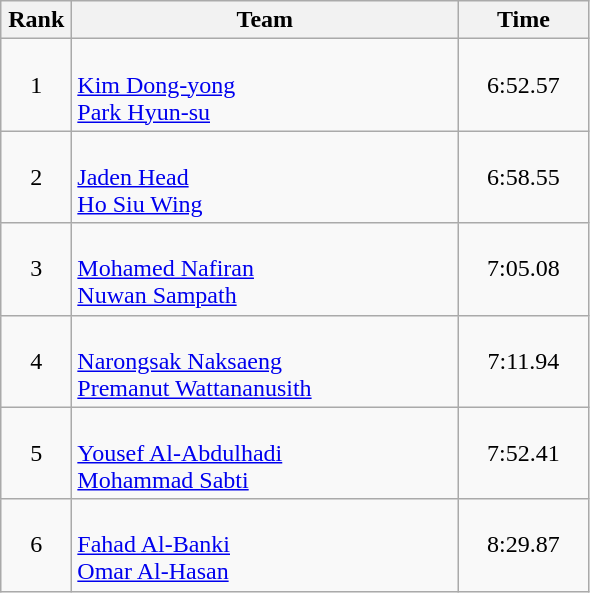<table class=wikitable style="text-align:center">
<tr>
<th width=40>Rank</th>
<th width=250>Team</th>
<th width=80>Time</th>
</tr>
<tr>
<td>1</td>
<td align="left"><br><a href='#'>Kim Dong-yong</a><br><a href='#'>Park Hyun-su</a></td>
<td>6:52.57</td>
</tr>
<tr>
<td>2</td>
<td align="left"><br><a href='#'>Jaden Head</a><br><a href='#'>Ho Siu Wing</a></td>
<td>6:58.55</td>
</tr>
<tr>
<td>3</td>
<td align="left"><br><a href='#'>Mohamed Nafiran</a><br><a href='#'>Nuwan Sampath</a></td>
<td>7:05.08</td>
</tr>
<tr>
<td>4</td>
<td align="left"><br><a href='#'>Narongsak Naksaeng</a><br><a href='#'>Premanut Wattananusith</a></td>
<td>7:11.94</td>
</tr>
<tr>
<td>5</td>
<td align="left"><br><a href='#'>Yousef Al-Abdulhadi</a><br><a href='#'>Mohammad Sabti</a></td>
<td>7:52.41</td>
</tr>
<tr>
<td>6</td>
<td align="left"><br><a href='#'>Fahad Al-Banki</a><br><a href='#'>Omar Al-Hasan</a></td>
<td>8:29.87</td>
</tr>
</table>
